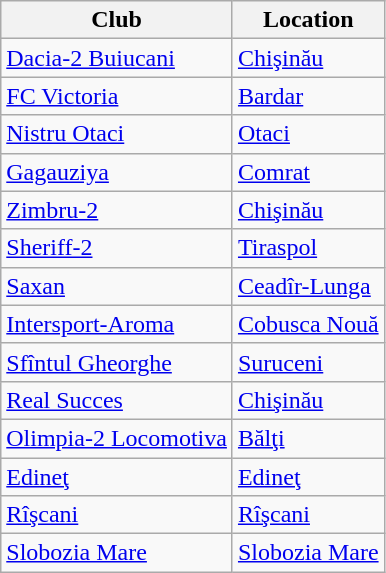<table class="wikitable sortable">
<tr>
<th>Club</th>
<th>Location</th>
</tr>
<tr>
<td><a href='#'>Dacia-2 Buiucani</a></td>
<td><a href='#'>Chişinău</a></td>
</tr>
<tr>
<td><a href='#'>FC Victoria</a></td>
<td><a href='#'>Bardar</a></td>
</tr>
<tr>
<td><a href='#'>Nistru Otaci</a></td>
<td><a href='#'>Otaci</a></td>
</tr>
<tr>
<td><a href='#'>Gagauziya</a></td>
<td><a href='#'>Comrat</a></td>
</tr>
<tr>
<td><a href='#'>Zimbru-2</a></td>
<td><a href='#'>Chişinău</a></td>
</tr>
<tr>
<td><a href='#'>Sheriff-2</a></td>
<td><a href='#'>Tiraspol</a></td>
</tr>
<tr>
<td><a href='#'>Saxan</a></td>
<td><a href='#'>Ceadîr-Lunga</a></td>
</tr>
<tr>
<td><a href='#'>Intersport-Aroma</a></td>
<td><a href='#'>Cobusca Nouă</a></td>
</tr>
<tr>
<td><a href='#'>Sfîntul Gheorghe</a></td>
<td><a href='#'>Suruceni</a></td>
</tr>
<tr>
<td><a href='#'>Real Succes</a></td>
<td><a href='#'>Chişinău</a></td>
</tr>
<tr>
<td><a href='#'>Olimpia-2 Locomotiva</a></td>
<td><a href='#'>Bălţi</a></td>
</tr>
<tr>
<td><a href='#'>Edineţ</a></td>
<td><a href='#'>Edineţ</a></td>
</tr>
<tr>
<td><a href='#'>Rîşcani</a></td>
<td><a href='#'>Rîşcani</a></td>
</tr>
<tr>
<td><a href='#'>Slobozia Mare</a></td>
<td><a href='#'>Slobozia Mare</a></td>
</tr>
</table>
